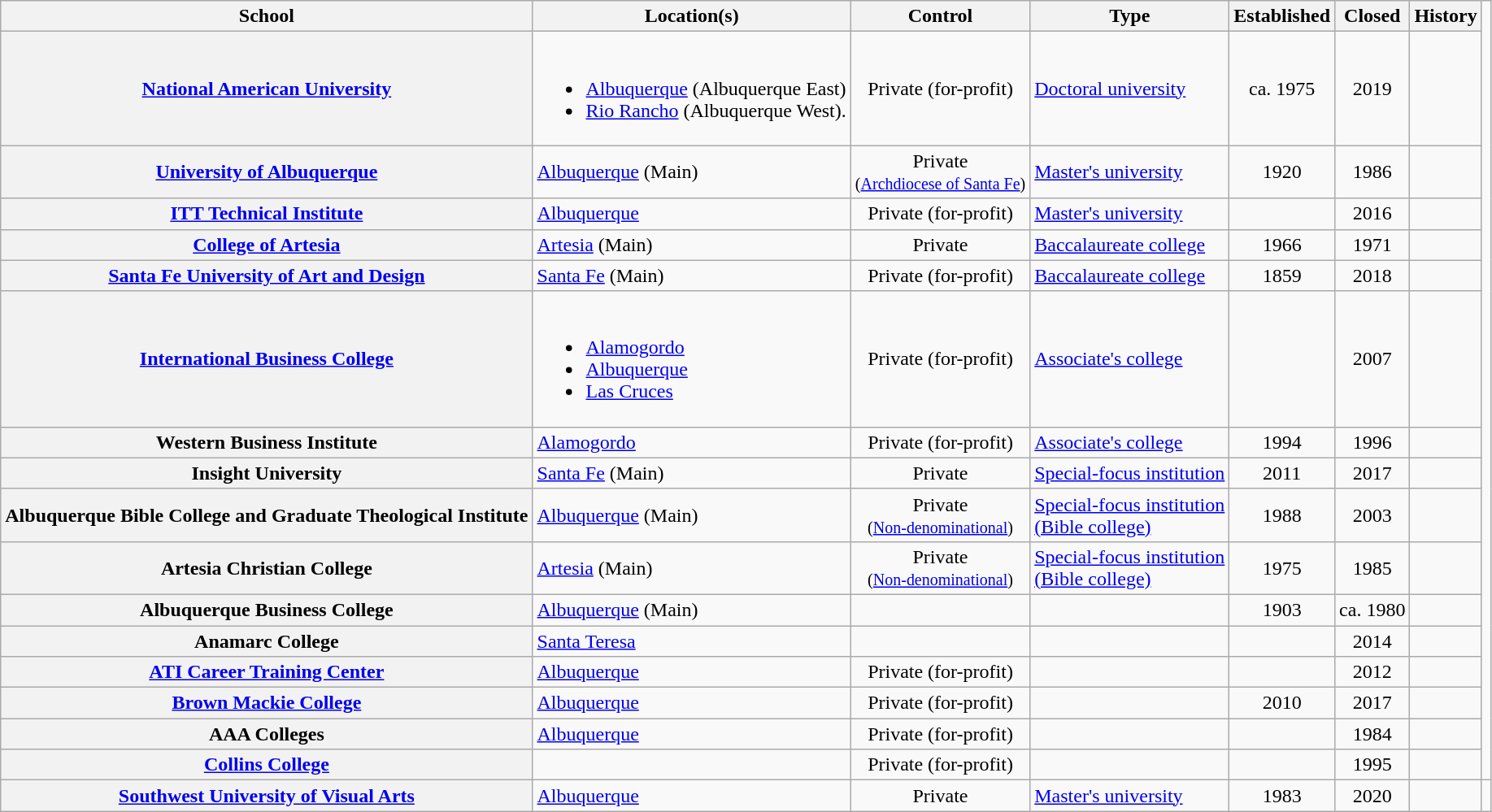<table class="wikitable sortable plainrowheaders" style="text-align:left;">
<tr>
<th scope="col">School</th>
<th scope="col">Location(s)</th>
<th scope="col">Control</th>
<th scope="col">Type</th>
<th scope="col">Established</th>
<th scope="col">Closed</th>
<th scope="col">History</th>
</tr>
<tr>
<th scope="row"><a href='#'>National American University</a></th>
<td><br><ul><li><a href='#'>Albuquerque</a> (Albuquerque East)</li><li><a href='#'>Rio Rancho</a> (Albuquerque West).</li></ul></td>
<td style="text-align:center;">Private (for-profit)</td>
<td><a href='#'>Doctoral university</a></td>
<td style="text-align:center;">ca. 1975</td>
<td style="text-align:center;">2019</td>
<td></td>
</tr>
<tr>
<th scope="row"><a href='#'>University of Albuquerque</a></th>
<td><a href='#'>Albuquerque</a> (Main)</td>
<td style="text-align:center;">Private<br><small>(<a href='#'>Archdiocese of Santa Fe</a>)</small></td>
<td><a href='#'>Master's university</a></td>
<td style="text-align:center;">1920</td>
<td style="text-align:center;">1986</td>
<td></td>
</tr>
<tr>
<th scope="row"><a href='#'>ITT Technical Institute</a></th>
<td><a href='#'>Albuquerque</a></td>
<td style="text-align:center;">Private (for-profit)</td>
<td><a href='#'>Master's university</a></td>
<td style="text-align:center;"></td>
<td style="text-align:center;">2016</td>
<td></td>
</tr>
<tr>
<th scope="row"><a href='#'>College of Artesia</a></th>
<td><a href='#'>Artesia</a> (Main)</td>
<td style="text-align:center;">Private</td>
<td><a href='#'>Baccalaureate college</a></td>
<td style="text-align:center;">1966</td>
<td style="text-align:center;">1971</td>
<td></td>
</tr>
<tr>
<th scope="row"><a href='#'>Santa Fe University of Art and Design</a></th>
<td><a href='#'>Santa Fe</a> (Main)</td>
<td style="text-align:center;">Private (for-profit)</td>
<td><a href='#'>Baccalaureate college</a></td>
<td style="text-align:center;">1859</td>
<td style="text-align:center;">2018</td>
<td></td>
</tr>
<tr>
<th scope="row"><a href='#'>International Business College</a></th>
<td><br><ul><li><a href='#'>Alamogordo</a></li><li><a href='#'>Albuquerque</a></li><li><a href='#'>Las Cruces</a></li></ul></td>
<td style="text-align:center;">Private (for-profit)</td>
<td><a href='#'>Associate's college</a></td>
<td style="text-align:center;"></td>
<td style="text-align:center;">2007</td>
<td></td>
</tr>
<tr>
<th scope="row">Western Business Institute</th>
<td><a href='#'>Alamogordo</a></td>
<td style="text-align:center;">Private (for-profit)</td>
<td><a href='#'>Associate's college</a></td>
<td style="text-align:center;">1994</td>
<td style="text-align:center;">1996</td>
<td></td>
</tr>
<tr>
<th scope="row">Insight University</th>
<td><a href='#'>Santa Fe</a> (Main)</td>
<td style="text-align:center;">Private</td>
<td><a href='#'>Special-focus institution</a></td>
<td style="text-align:center;">2011</td>
<td style="text-align:center;">2017</td>
<td></td>
</tr>
<tr>
<th scope="row">Albuquerque Bible College and Graduate Theological Institute</th>
<td><a href='#'>Albuquerque</a> (Main)</td>
<td style="text-align:center;">Private<br><small>(<a href='#'>Non-denominational</a>)</small></td>
<td><a href='#'>Special-focus institution<br>(Bible college)</a></td>
<td style="text-align:center;">1988</td>
<td style="text-align:center;">2003</td>
<td></td>
</tr>
<tr>
<th scope="row">Artesia Christian College</th>
<td><a href='#'>Artesia</a> (Main)</td>
<td style="text-align:center;">Private<br><small>(<a href='#'>Non-denominational</a>)</small></td>
<td><a href='#'>Special-focus institution<br>(Bible college)</a></td>
<td style="text-align:center;">1975</td>
<td style="text-align:center;">1985</td>
<td></td>
</tr>
<tr>
<th scope="row">Albuquerque Business College</th>
<td><a href='#'>Albuquerque</a> (Main)</td>
<td style="text-align:center;"></td>
<td></td>
<td style="text-align:center;">1903</td>
<td style="text-align:center;">ca. 1980</td>
<td></td>
</tr>
<tr>
<th scope="row">Anamarc College</th>
<td><a href='#'>Santa Teresa</a></td>
<td style="text-align:center;"></td>
<td></td>
<td style="text-align:center;"></td>
<td style="text-align:center;">2014</td>
<td></td>
</tr>
<tr>
<th scope="row"><a href='#'>ATI Career Training Center</a></th>
<td><a href='#'>Albuquerque</a></td>
<td style="text-align:center;">Private (for-profit)</td>
<td></td>
<td style="text-align:center;"></td>
<td style="text-align:center;">2012</td>
<td></td>
</tr>
<tr>
<th scope="row"><a href='#'>Brown Mackie College</a></th>
<td><a href='#'>Albuquerque</a></td>
<td style="text-align:center;">Private (for-profit)</td>
<td></td>
<td style="text-align:center;">2010</td>
<td style="text-align:center;">2017</td>
<td></td>
</tr>
<tr>
<th scope="row">AAA Colleges</th>
<td><a href='#'>Albuquerque</a></td>
<td style="text-align:center;">Private (for-profit)</td>
<td></td>
<td style="text-align:center;"></td>
<td style="text-align:center;">1984</td>
<td></td>
</tr>
<tr>
<th scope="row"><a href='#'>Collins College</a></th>
<td></td>
<td style="text-align:center;">Private (for-profit)</td>
<td></td>
<td style="text-align:center;"></td>
<td style="text-align:center;">1995</td>
<td></td>
</tr>
<tr>
<th scope="row"><a href='#'>Southwest University of Visual Arts</a></th>
<td><a href='#'>Albuquerque</a></td>
<td style="text-align:center;">Private</td>
<td><a href='#'>Master's university</a></td>
<td style="text-align:center;">1983</td>
<td style="text-align:center;">2020</td>
<td></td>
<td></td>
</tr>
</table>
